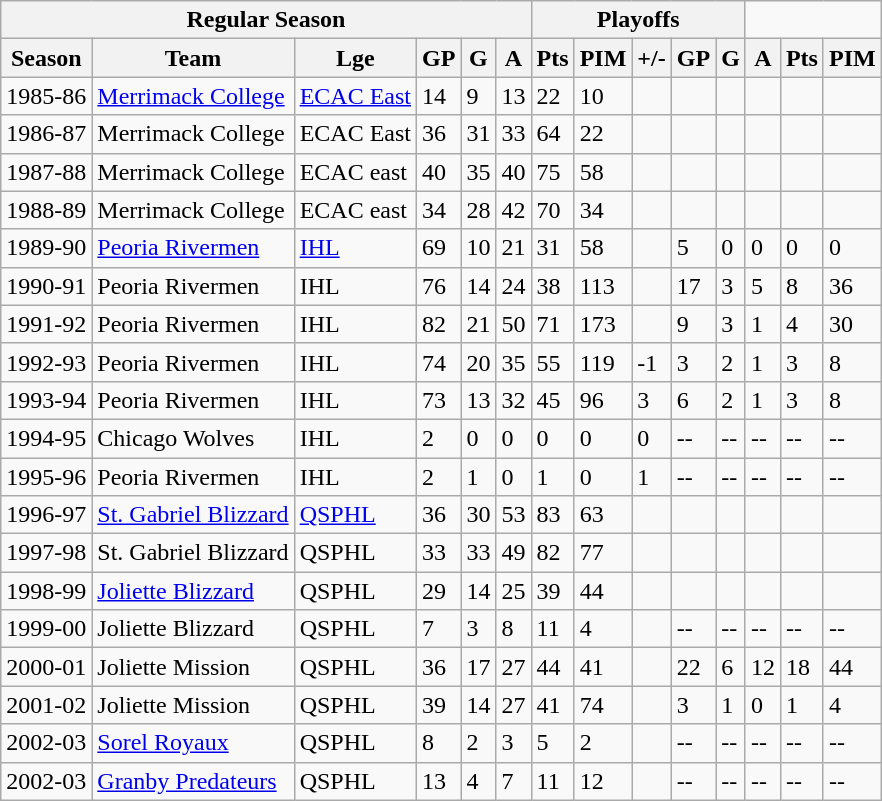<table class="wikitable sortable">
<tr>
<th colspan="6">Regular Season</th>
<th colspan="5">Playoffs</th>
</tr>
<tr>
<th>Season</th>
<th>Team</th>
<th>Lge</th>
<th>GP</th>
<th>G</th>
<th>A</th>
<th>Pts</th>
<th>PIM</th>
<th>+/-</th>
<th>GP</th>
<th>G</th>
<th>A</th>
<th>Pts</th>
<th>PIM</th>
</tr>
<tr>
<td>1985-86</td>
<td><a href='#'>Merrimack College</a></td>
<td><a href='#'>ECAC East</a></td>
<td>14</td>
<td>9</td>
<td>13</td>
<td>22</td>
<td>10</td>
<td></td>
<td></td>
<td></td>
<td></td>
<td></td>
<td></td>
</tr>
<tr>
<td>1986-87</td>
<td>Merrimack College</td>
<td>ECAC East</td>
<td>36</td>
<td>31</td>
<td>33</td>
<td>64</td>
<td>22</td>
<td></td>
<td></td>
<td></td>
<td></td>
<td></td>
<td></td>
</tr>
<tr>
<td>1987-88</td>
<td>Merrimack College</td>
<td>ECAC east</td>
<td>40</td>
<td>35</td>
<td>40</td>
<td>75</td>
<td>58</td>
<td></td>
<td></td>
<td></td>
<td></td>
<td></td>
<td></td>
</tr>
<tr>
<td>1988-89</td>
<td>Merrimack College</td>
<td>ECAC east</td>
<td>34</td>
<td>28</td>
<td>42</td>
<td>70</td>
<td>34</td>
<td></td>
<td></td>
<td></td>
<td></td>
<td></td>
<td></td>
</tr>
<tr>
<td>1989-90</td>
<td><a href='#'>Peoria Rivermen</a></td>
<td><a href='#'>IHL</a></td>
<td>69</td>
<td>10</td>
<td>21</td>
<td>31</td>
<td>58</td>
<td></td>
<td>5</td>
<td>0</td>
<td>0</td>
<td>0</td>
<td>0</td>
</tr>
<tr>
<td>1990-91</td>
<td>Peoria Rivermen</td>
<td>IHL</td>
<td>76</td>
<td>14</td>
<td>24</td>
<td>38</td>
<td>113</td>
<td></td>
<td>17</td>
<td>3</td>
<td>5</td>
<td>8</td>
<td>36</td>
</tr>
<tr>
<td>1991-92</td>
<td>Peoria Rivermen</td>
<td>IHL</td>
<td>82</td>
<td>21</td>
<td>50</td>
<td>71</td>
<td>173</td>
<td></td>
<td>9</td>
<td>3</td>
<td>1</td>
<td>4</td>
<td>30</td>
</tr>
<tr>
<td>1992-93</td>
<td>Peoria Rivermen</td>
<td>IHL</td>
<td>74</td>
<td>20</td>
<td>35</td>
<td>55</td>
<td>119</td>
<td>-1</td>
<td>3</td>
<td>2</td>
<td>1</td>
<td>3</td>
<td>8</td>
</tr>
<tr>
<td>1993-94</td>
<td>Peoria Rivermen</td>
<td>IHL</td>
<td>73</td>
<td>13</td>
<td>32</td>
<td>45</td>
<td>96</td>
<td>3</td>
<td>6</td>
<td>2</td>
<td>1</td>
<td>3</td>
<td>8</td>
</tr>
<tr>
<td>1994-95</td>
<td>Chicago Wolves</td>
<td>IHL</td>
<td>2</td>
<td>0</td>
<td>0</td>
<td>0</td>
<td>0</td>
<td>0</td>
<td>--</td>
<td>--</td>
<td>--</td>
<td>--</td>
<td>--</td>
</tr>
<tr>
<td>1995-96</td>
<td>Peoria Rivermen</td>
<td>IHL</td>
<td>2</td>
<td>1</td>
<td>0</td>
<td>1</td>
<td>0</td>
<td>1</td>
<td>--</td>
<td>--</td>
<td>--</td>
<td>--</td>
<td>--</td>
</tr>
<tr>
<td>1996-97</td>
<td><a href='#'>St. Gabriel Blizzard</a></td>
<td><a href='#'>QSPHL</a></td>
<td>36</td>
<td>30</td>
<td>53</td>
<td>83</td>
<td>63</td>
<td></td>
<td></td>
<td></td>
<td></td>
<td></td>
<td></td>
</tr>
<tr>
<td>1997-98</td>
<td>St. Gabriel Blizzard</td>
<td>QSPHL</td>
<td>33</td>
<td>33</td>
<td>49</td>
<td>82</td>
<td>77</td>
<td></td>
<td></td>
<td></td>
<td></td>
<td></td>
<td></td>
</tr>
<tr>
<td>1998-99</td>
<td><a href='#'>Joliette Blizzard</a></td>
<td>QSPHL</td>
<td>29</td>
<td>14</td>
<td>25</td>
<td>39</td>
<td>44</td>
<td></td>
<td></td>
<td></td>
<td></td>
<td></td>
<td></td>
</tr>
<tr>
<td>1999-00</td>
<td>Joliette Blizzard</td>
<td>QSPHL</td>
<td>7</td>
<td>3</td>
<td>8</td>
<td>11</td>
<td>4</td>
<td></td>
<td>--</td>
<td>--</td>
<td>--</td>
<td>--</td>
<td>--</td>
</tr>
<tr>
<td>2000-01</td>
<td>Joliette Mission</td>
<td>QSPHL</td>
<td>36</td>
<td>17</td>
<td>27</td>
<td>44</td>
<td>41</td>
<td></td>
<td>22</td>
<td>6</td>
<td>12</td>
<td>18</td>
<td>44</td>
</tr>
<tr>
<td>2001-02</td>
<td>Joliette Mission</td>
<td>QSPHL</td>
<td>39</td>
<td>14</td>
<td>27</td>
<td>41</td>
<td>74</td>
<td></td>
<td>3</td>
<td>1</td>
<td>0</td>
<td>1</td>
<td>4</td>
</tr>
<tr>
<td>2002-03</td>
<td><a href='#'>Sorel Royaux</a></td>
<td>QSPHL</td>
<td>8</td>
<td>2</td>
<td>3</td>
<td>5</td>
<td>2</td>
<td></td>
<td>--</td>
<td>--</td>
<td>--</td>
<td>--</td>
<td>--</td>
</tr>
<tr>
<td>2002-03</td>
<td><a href='#'>Granby Predateurs</a></td>
<td>QSPHL</td>
<td>13</td>
<td>4</td>
<td>7</td>
<td>11</td>
<td>12</td>
<td></td>
<td>--</td>
<td>--</td>
<td>--</td>
<td>--</td>
<td>--</td>
</tr>
</table>
